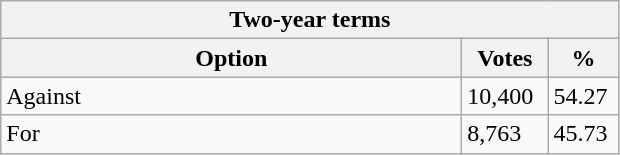<table class="wikitable">
<tr>
<th colspan="3">Two-year terms</th>
</tr>
<tr>
<th style="width: 300px">Option</th>
<th style="width: 50px">Votes</th>
<th style="width: 40px">%</th>
</tr>
<tr>
<td>Against</td>
<td>10,400</td>
<td>54.27</td>
</tr>
<tr>
<td>For</td>
<td>8,763</td>
<td>45.73</td>
</tr>
</table>
